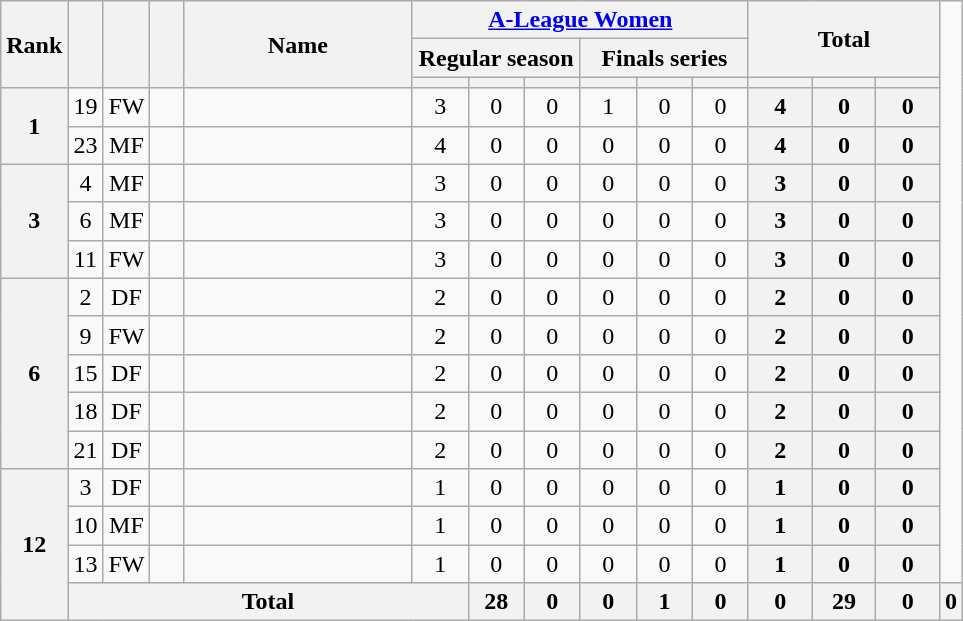<table class="wikitable sortable" style="text-align:center;">
<tr>
<th rowspan="3" width="15">Rank</th>
<th rowspan="3" width="15"></th>
<th rowspan="3" width="15"></th>
<th rowspan="3" width="15"></th>
<th rowspan="3" width="145">Name</th>
<th colspan="6" width="120"><a href='#'>A-League Women</a></th>
<th colspan="3" rowspan="2" width="120">Total</th>
</tr>
<tr>
<th colspan="3">Regular season</th>
<th colspan="3">Finals series</th>
</tr>
<tr>
<th style="width:30px"></th>
<th style="width:30px"></th>
<th style="width:30px"></th>
<th style="width:30px"></th>
<th style="width:30px"></th>
<th style="width:30px"></th>
<th style="width:30px"></th>
<th style="width:30px"></th>
<th style="width:30px"></th>
</tr>
<tr>
<th rowspan="2">1</th>
<td>19</td>
<td>FW</td>
<td></td>
<td align="left"><br></td>
<td>3</td>
<td>0</td>
<td>0<br></td>
<td>1</td>
<td>0</td>
<td>0<br></td>
<th>4</th>
<th>0</th>
<th>0</th>
</tr>
<tr>
<td>23</td>
<td>MF</td>
<td></td>
<td align="left"><br></td>
<td>4</td>
<td>0</td>
<td>0<br></td>
<td>0</td>
<td>0</td>
<td>0<br></td>
<th>4</th>
<th>0</th>
<th>0</th>
</tr>
<tr>
<th rowspan="3">3</th>
<td>4</td>
<td>MF</td>
<td></td>
<td align="left"><br></td>
<td>3</td>
<td>0</td>
<td>0<br></td>
<td>0</td>
<td>0</td>
<td>0<br></td>
<th>3</th>
<th>0</th>
<th>0</th>
</tr>
<tr>
<td>6</td>
<td>MF</td>
<td></td>
<td align="left"><br></td>
<td>3</td>
<td>0</td>
<td>0<br></td>
<td>0</td>
<td>0</td>
<td>0<br></td>
<th>3</th>
<th>0</th>
<th>0</th>
</tr>
<tr>
<td>11</td>
<td>FW</td>
<td></td>
<td align="left"><br></td>
<td>3</td>
<td>0</td>
<td>0<br></td>
<td>0</td>
<td>0</td>
<td>0<br></td>
<th>3</th>
<th>0</th>
<th>0</th>
</tr>
<tr>
<th rowspan="5">6</th>
<td>2</td>
<td>DF</td>
<td></td>
<td align="left"><br></td>
<td>2</td>
<td>0</td>
<td>0<br></td>
<td>0</td>
<td>0</td>
<td>0<br></td>
<th>2</th>
<th>0</th>
<th>0</th>
</tr>
<tr>
<td>9</td>
<td>FW</td>
<td></td>
<td align="left"><br></td>
<td>2</td>
<td>0</td>
<td>0<br></td>
<td>0</td>
<td>0</td>
<td>0<br></td>
<th>2</th>
<th>0</th>
<th>0</th>
</tr>
<tr>
<td>15</td>
<td>DF</td>
<td></td>
<td align="left"><br></td>
<td>2</td>
<td>0</td>
<td>0<br></td>
<td>0</td>
<td>0</td>
<td>0<br></td>
<th>2</th>
<th>0</th>
<th>0</th>
</tr>
<tr>
<td>18</td>
<td>DF</td>
<td></td>
<td align="left"><br></td>
<td>2</td>
<td>0</td>
<td>0<br></td>
<td>0</td>
<td>0</td>
<td>0<br></td>
<th>2</th>
<th>0</th>
<th>0</th>
</tr>
<tr>
<td>21</td>
<td>DF</td>
<td></td>
<td align="left"><br></td>
<td>2</td>
<td>0</td>
<td>0<br></td>
<td>0</td>
<td>0</td>
<td>0<br></td>
<th>2</th>
<th>0</th>
<th>0</th>
</tr>
<tr>
<th rowspan="5">12</th>
<td>3</td>
<td>DF</td>
<td></td>
<td align="left"><br></td>
<td>1</td>
<td>0</td>
<td>0<br></td>
<td>0</td>
<td>0</td>
<td>0<br></td>
<th>1</th>
<th>0</th>
<th>0</th>
</tr>
<tr>
<td>10</td>
<td>MF</td>
<td></td>
<td align="left"><br></td>
<td>1</td>
<td>0</td>
<td>0<br></td>
<td>0</td>
<td>0</td>
<td>0<br></td>
<th>1</th>
<th>0</th>
<th>0</th>
</tr>
<tr>
<td>13</td>
<td>FW</td>
<td></td>
<td align="left"><br></td>
<td>1</td>
<td>0</td>
<td>0<br></td>
<td>0</td>
<td>0</td>
<td>0<br></td>
<th>1</th>
<th>0</th>
<th>0</th>
</tr>
<tr>
<th colspan="5">Total<br></th>
<th>28</th>
<th>0</th>
<th>0<br></th>
<th>1</th>
<th>0</th>
<th>0<br></th>
<th>29</th>
<th>0</th>
<th>0</th>
</tr>
</table>
